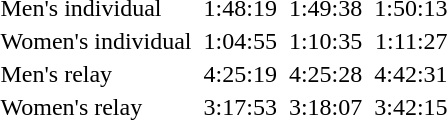<table>
<tr style="vertical-align:top;">
<td>Men's individual</td>
<td></td>
<td style="text-align:right;">1:48:19</td>
<td></td>
<td style="text-align:right;">1:49:38</td>
<td></td>
<td style="text-align:right;">1:50:13</td>
</tr>
<tr style="vertical-align:top;">
<td>Women's individual</td>
<td></td>
<td style="text-align:right;">1:04:55</td>
<td></td>
<td style="text-align:right;">1:10:35</td>
<td></td>
<td style="text-align:right;">1:11:27</td>
</tr>
<tr style="vertical-align:top;">
<td>Men's relay</td>
<td></td>
<td style="text-align:right;">4:25:19</td>
<td></td>
<td style="text-align:right;">4:25:28</td>
<td></td>
<td style="text-align:right;">4:42:31</td>
</tr>
<tr style="vertical-align:top;">
<td>Women's relay</td>
<td></td>
<td style="text-align:right;">3:17:53</td>
<td></td>
<td style="text-align:right;">3:18:07</td>
<td></td>
<td style="text-align:right;">3:42:15</td>
</tr>
</table>
